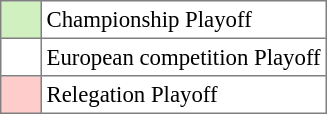<table bgcolor="#f7f8ff" cellpadding="3" cellspacing="0" border="1" style="font-size: 95%; border: gray solid 1px; border-collapse: collapse;text-align:center;">
<tr>
<td style="background: #D0F0C0;" width="20"></td>
<td bgcolor="#ffffff" align="left">Championship Playoff</td>
</tr>
<tr>
<td style="background: #FFFFFF;" width="20"></td>
<td bgcolor="#ffffff" align="left">European competition Playoff</td>
</tr>
<tr>
<td style="background: #FFCCCC;" width="20"></td>
<td bgcolor="#ffffff" align="left">Relegation Playoff</td>
</tr>
</table>
